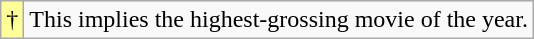<table class="wikitable">
<tr>
<td style="background-color:#FFFF99">†</td>
<td>This implies the highest-grossing movie of the year.</td>
</tr>
</table>
